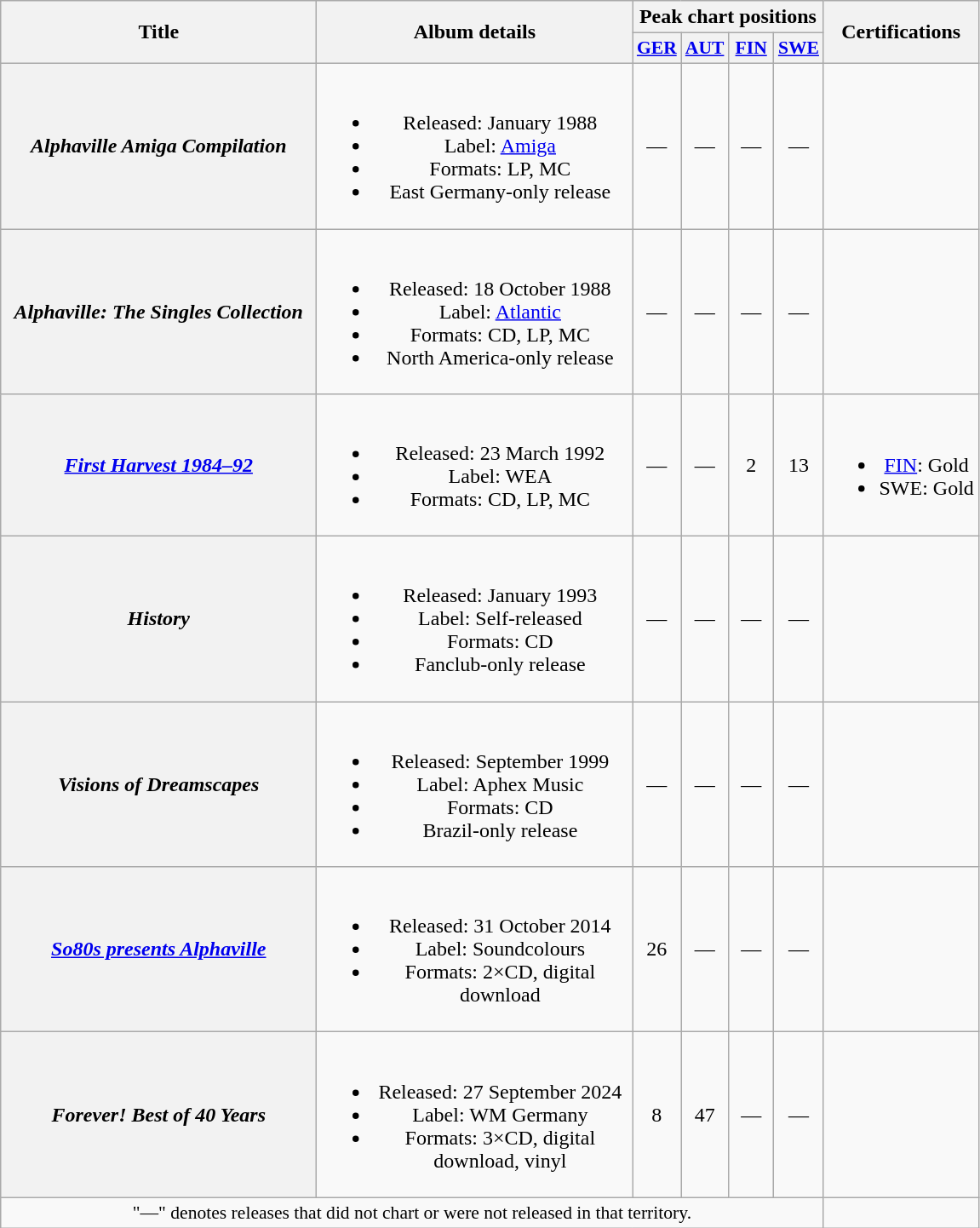<table class="wikitable plainrowheaders" style="text-align:center;">
<tr>
<th rowspan="2" style="width:15em;">Title</th>
<th rowspan="2" style="width:15em;">Album details</th>
<th scope="col" colspan="4">Peak chart positions</th>
<th scope="col" rowspan="2">Certifications</th>
</tr>
<tr>
<th scope="col" style="width:2em;font-size:90%;"><a href='#'>GER</a><br></th>
<th scope="col" style="width:2em;font-size:90%;"><a href='#'>AUT</a><br></th>
<th scope="col" style="width:2em;font-size:90%;"><a href='#'>FIN</a><br></th>
<th scope="col" style="width:2em;font-size:90%;"><a href='#'>SWE</a><br></th>
</tr>
<tr>
<th scope="row"><em>Alphaville Amiga Compilation</em></th>
<td><br><ul><li>Released: January 1988</li><li>Label: <a href='#'>Amiga</a></li><li>Formats: LP, MC</li><li>East Germany-only release</li></ul></td>
<td>—</td>
<td>—</td>
<td>—</td>
<td>—</td>
<td></td>
</tr>
<tr>
<th scope="row"><em>Alphaville: The Singles Collection</em></th>
<td><br><ul><li>Released: 18 October 1988</li><li>Label: <a href='#'>Atlantic</a></li><li>Formats: CD, LP, MC</li><li>North America-only release</li></ul></td>
<td>—</td>
<td>—</td>
<td>—</td>
<td>—</td>
<td></td>
</tr>
<tr>
<th scope="row"><em><a href='#'>First Harvest 1984–92</a></em></th>
<td><br><ul><li>Released: 23 March 1992</li><li>Label: WEA</li><li>Formats: CD, LP, MC</li></ul></td>
<td>—</td>
<td>—</td>
<td>2</td>
<td>13</td>
<td><br><ul><li><a href='#'>FIN</a>: Gold</li><li>SWE: Gold</li></ul></td>
</tr>
<tr>
<th scope="row"><em>History</em></th>
<td><br><ul><li>Released: January 1993</li><li>Label: Self-released</li><li>Formats: CD</li><li>Fanclub-only release</li></ul></td>
<td>—</td>
<td>—</td>
<td>—</td>
<td>—</td>
<td></td>
</tr>
<tr>
<th scope="row"><em>Visions of Dreamscapes</em></th>
<td><br><ul><li>Released: September 1999</li><li>Label: Aphex Music</li><li>Formats: CD</li><li>Brazil-only release</li></ul></td>
<td>—</td>
<td>—</td>
<td>—</td>
<td>—</td>
<td></td>
</tr>
<tr>
<th scope="row"><em><a href='#'>So80s presents Alphaville</a></em></th>
<td><br><ul><li>Released: 31 October 2014</li><li>Label: Soundcolours</li><li>Formats: 2×CD, digital download</li></ul></td>
<td>26</td>
<td>—</td>
<td>—</td>
<td>—</td>
<td></td>
</tr>
<tr>
<th scope="row"><em>Forever! Best of 40 Years</em></th>
<td><br><ul><li>Released: 27 September 2024</li><li>Label: WM Germany</li><li>Formats: 3×CD, digital download, vinyl</li></ul></td>
<td>8</td>
<td>47</td>
<td>—</td>
<td>—</td>
<td></td>
</tr>
<tr>
<td colspan="6" style="font-size:90%">"—" denotes releases that did not chart or were not released in that territory.</td>
</tr>
</table>
